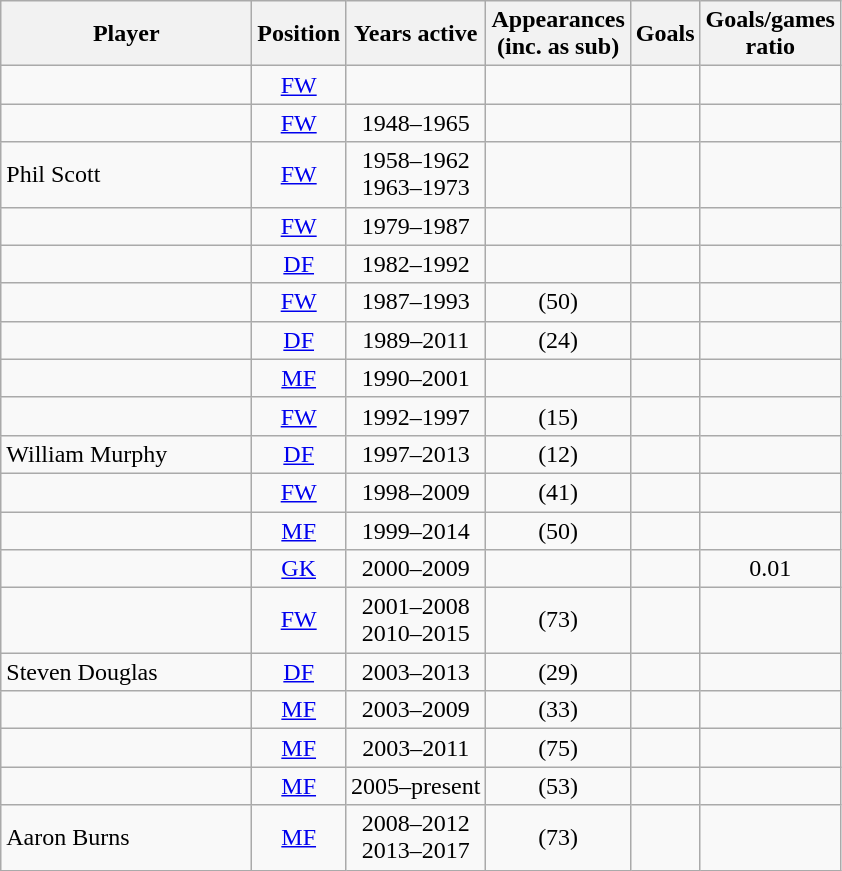<table class="wikitable sortable" style="text-align: center;">
<tr>
<th style="width:10em">Player</th>
<th>Position</th>
<th>Years active</th>
<th>Appearances<br>(inc. as sub)</th>
<th>Goals</th>
<th>Goals/games<br>ratio</th>
</tr>
<tr>
<td align="left"> </td>
<td><a href='#'>FW</a></td>
<td></td>
<td></td>
<td></td>
<td></td>
</tr>
<tr>
<td align="left"> </td>
<td><a href='#'>FW</a></td>
<td>1948–1965</td>
<td></td>
<td></td>
<td></td>
</tr>
<tr>
<td align="left"> Phil Scott</td>
<td><a href='#'>FW</a></td>
<td>1958–1962<br>1963–1973</td>
<td></td>
<td></td>
<td></td>
</tr>
<tr>
<td align="left"> </td>
<td><a href='#'>FW</a></td>
<td>1979–1987</td>
<td></td>
<td></td>
<td></td>
</tr>
<tr>
<td align="left"> </td>
<td><a href='#'>DF</a></td>
<td>1982–1992</td>
<td></td>
<td></td>
<td></td>
</tr>
<tr>
<td align="left"> </td>
<td><a href='#'>FW</a></td>
<td>1987–1993</td>
<td> (50)</td>
<td></td>
<td></td>
</tr>
<tr>
<td align="left"> </td>
<td><a href='#'>DF</a></td>
<td>1989–2011</td>
<td> (24)</td>
<td></td>
<td></td>
</tr>
<tr>
<td align="left"> </td>
<td><a href='#'>MF</a></td>
<td>1990–2001</td>
<td></td>
<td></td>
<td></td>
</tr>
<tr>
<td align="left"> </td>
<td><a href='#'>FW</a></td>
<td>1992–1997</td>
<td> (15)</td>
<td></td>
<td></td>
</tr>
<tr>
<td align="left"> William Murphy</td>
<td><a href='#'>DF</a></td>
<td>1997–2013</td>
<td> (12)</td>
<td></td>
<td></td>
</tr>
<tr>
<td align="left"> </td>
<td><a href='#'>FW</a></td>
<td>1998–2009</td>
<td> (41)</td>
<td></td>
<td></td>
</tr>
<tr>
<td align="left"> </td>
<td><a href='#'>MF</a></td>
<td>1999–2014</td>
<td> (50)</td>
<td></td>
<td></td>
</tr>
<tr>
<td align="left"> </td>
<td><a href='#'>GK</a></td>
<td>2000–2009</td>
<td></td>
<td></td>
<td>0.01</td>
</tr>
<tr>
<td align="left"> </td>
<td><a href='#'>FW</a></td>
<td>2001–2008<br>2010–2015</td>
<td> (73)</td>
<td></td>
<td></td>
</tr>
<tr>
<td align="left"> Steven Douglas</td>
<td><a href='#'>DF</a></td>
<td>2003–2013</td>
<td> (29)</td>
<td></td>
<td></td>
</tr>
<tr>
<td align="left"> </td>
<td><a href='#'>MF</a></td>
<td>2003–2009</td>
<td> (33)</td>
<td></td>
<td></td>
</tr>
<tr>
<td align="left"> </td>
<td><a href='#'>MF</a></td>
<td>2003–2011</td>
<td> (75)</td>
<td></td>
<td></td>
</tr>
<tr>
<td align="left"> <strong></strong></td>
<td><a href='#'>MF</a></td>
<td>2005–present</td>
<td> (53)</td>
<td></td>
<td></td>
</tr>
<tr>
<td align="left"> Aaron Burns</td>
<td><a href='#'>MF</a></td>
<td>2008–2012<br>2013–2017</td>
<td> (73)</td>
<td></td>
<td></td>
</tr>
</table>
